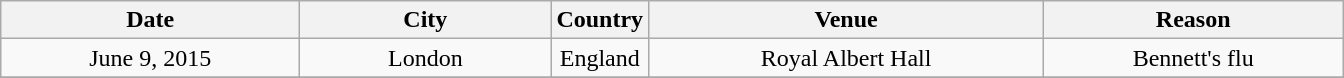<table class="wikitable" style="text-align:center;">
<tr>
<th scope="col" style="width:12em;">Date</th>
<th scope="col" style="width:10em;">City</th>
<th>Country</th>
<th scope="col" style="width:16em;">Venue</th>
<th scope="col" style="width:12em;">Reason</th>
</tr>
<tr>
<td>June 9, 2015</td>
<td>London</td>
<td>England</td>
<td>Royal Albert Hall</td>
<td>Bennett's flu</td>
</tr>
<tr>
</tr>
</table>
